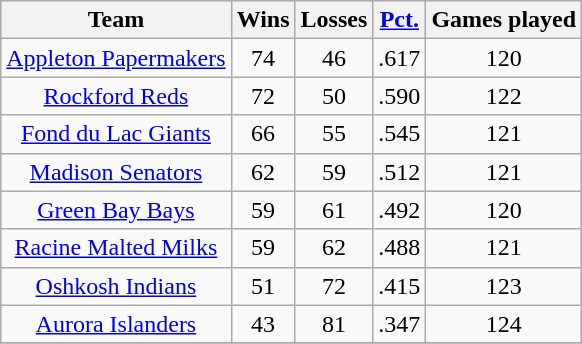<table class="sortable wikitable" style="text-align:center">
<tr>
<th>Team</th>
<th>Wins</th>
<th>Losses</th>
<th><a href='#'>Pct.</a></th>
<th>Games played</th>
</tr>
<tr>
<td><a href='#'>Appleton Papermakers</a></td>
<td>74</td>
<td>46</td>
<td>.617</td>
<td>120</td>
</tr>
<tr>
<td><a href='#'>Rockford Reds</a></td>
<td>72</td>
<td>50</td>
<td>.590</td>
<td>122</td>
</tr>
<tr>
<td><a href='#'>Fond du Lac Giants</a></td>
<td>66</td>
<td>55</td>
<td>.545</td>
<td>121</td>
</tr>
<tr>
<td><a href='#'>Madison Senators</a></td>
<td>62</td>
<td>59</td>
<td>.512</td>
<td>121</td>
</tr>
<tr>
<td><a href='#'>Green Bay Bays</a></td>
<td>59</td>
<td>61</td>
<td>.492</td>
<td>120</td>
</tr>
<tr>
<td><a href='#'>Racine Malted Milks</a></td>
<td>59</td>
<td>62</td>
<td>.488</td>
<td>121</td>
</tr>
<tr>
<td><a href='#'>Oshkosh Indians</a></td>
<td>51</td>
<td>72</td>
<td>.415</td>
<td>123</td>
</tr>
<tr>
<td><a href='#'>Aurora Islanders</a></td>
<td>43</td>
<td>81</td>
<td>.347</td>
<td>124</td>
</tr>
<tr>
</tr>
</table>
